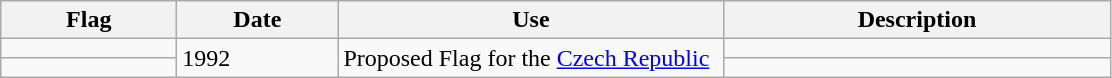<table class="wikitable">
<tr>
<th style="width:110px;">Flag</th>
<th style="width:100px;">Date</th>
<th style="width:250px;">Use</th>
<th style="width:250px;">Description</th>
</tr>
<tr>
<td></td>
<td rowspan="2">1992</td>
<td rowspan="2">Proposed Flag for the <a href='#'>Czech Republic</a></td>
<td></td>
</tr>
<tr>
<td></td>
<td></td>
</tr>
</table>
